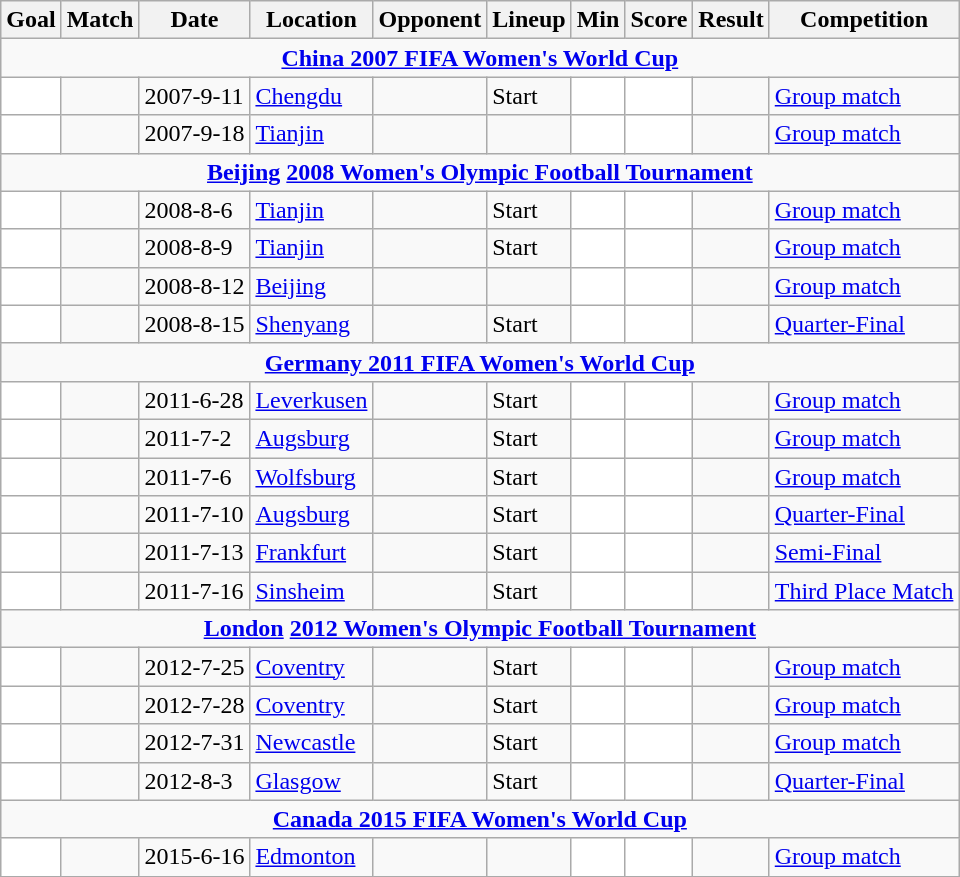<table class="wikitable collapsible" style="fontsize:90%;">
<tr>
<th>Goal</th>
<th>Match</th>
<th>Date</th>
<th>Location</th>
<th>Opponent</th>
<th>Lineup</th>
<th>Min</th>
<th>Score</th>
<th>Result</th>
<th>Competition</th>
</tr>
<tr>
<td colspan=10 align=center > <strong><a href='#'>China 2007 FIFA Women's World Cup</a></strong></td>
</tr>
<tr>
<td style="background:white;"></td>
<td></td>
<td>2007-9-11</td>
<td><a href='#'>Chengdu</a></td>
<td></td>
<td>Start</td>
<td style="background:white;"></td>
<td style="background:white;"></td>
<td></td>
<td><a href='#'>Group match</a></td>
</tr>
<tr>
<td style="background:white;"></td>
<td></td>
<td>2007-9-18</td>
<td><a href='#'>Tianjin</a></td>
<td></td>
<td></td>
<td style="background:white;"></td>
<td style="background:white;"></td>
<td></td>
<td><a href='#'>Group match</a></td>
</tr>
<tr>
<td colspan=10 align=center ><strong><a href='#'>Beijing</a> <a href='#'>2008 Women's Olympic Football Tournament</a></strong></td>
</tr>
<tr>
<td style="background:white;"></td>
<td></td>
<td>2008-8-6</td>
<td><a href='#'>Tianjin</a></td>
<td></td>
<td>Start</td>
<td style="background:white;"></td>
<td style="background:white;"></td>
<td></td>
<td><a href='#'>Group match</a></td>
</tr>
<tr>
<td style="background:white;"></td>
<td></td>
<td>2008-8-9</td>
<td><a href='#'>Tianjin</a></td>
<td></td>
<td>Start</td>
<td style="background:white;"></td>
<td style="background:white;"></td>
<td></td>
<td><a href='#'>Group match</a></td>
</tr>
<tr>
<td style="background:white;"></td>
<td></td>
<td>2008-8-12</td>
<td><a href='#'>Beijing</a></td>
<td></td>
<td></td>
<td style="background:white;"></td>
<td style="background:white;"></td>
<td></td>
<td><a href='#'>Group match</a></td>
</tr>
<tr>
<td style="background:white;"></td>
<td></td>
<td>2008-8-15</td>
<td><a href='#'>Shenyang</a></td>
<td></td>
<td>Start</td>
<td style="background:white;"></td>
<td style="background:white;"></td>
<td></td>
<td><a href='#'>Quarter-Final</a></td>
</tr>
<tr>
<td colspan=10 align=center > <strong><a href='#'>Germany 2011 FIFA Women's World Cup</a></strong></td>
</tr>
<tr>
<td style="background:white;"></td>
<td></td>
<td>2011-6-28</td>
<td><a href='#'>Leverkusen</a></td>
<td></td>
<td>Start</td>
<td style="background:white;"></td>
<td style="background:white;"></td>
<td></td>
<td><a href='#'>Group match</a></td>
</tr>
<tr>
<td style="background:white;"></td>
<td></td>
<td>2011-7-2</td>
<td><a href='#'>Augsburg</a></td>
<td></td>
<td>Start</td>
<td style="background:white;"></td>
<td style="background:white;"></td>
<td></td>
<td><a href='#'>Group match</a></td>
</tr>
<tr>
<td style="background:white;"></td>
<td></td>
<td>2011-7-6</td>
<td><a href='#'>Wolfsburg</a></td>
<td></td>
<td>Start</td>
<td style="background:white;"></td>
<td style="background:white;"></td>
<td></td>
<td><a href='#'>Group match</a></td>
</tr>
<tr>
<td style="background:white;"></td>
<td></td>
<td>2011-7-10</td>
<td><a href='#'>Augsburg</a></td>
<td></td>
<td>Start</td>
<td style="background:white;"></td>
<td style="background:white;"></td>
<td></td>
<td><a href='#'>Quarter-Final</a></td>
</tr>
<tr>
<td style="background:white;"></td>
<td></td>
<td>2011-7-13</td>
<td><a href='#'>Frankfurt</a></td>
<td></td>
<td>Start</td>
<td style="background:white;"></td>
<td style="background:white;"></td>
<td></td>
<td><a href='#'>Semi-Final</a></td>
</tr>
<tr>
<td style="background:white;"></td>
<td></td>
<td>2011-7-16</td>
<td><a href='#'>Sinsheim</a></td>
<td></td>
<td>Start</td>
<td style="background:white;"></td>
<td style="background:white;"></td>
<td></td>
<td><a href='#'>Third Place Match</a></td>
</tr>
<tr>
<td colspan=10 align=center ><strong><a href='#'>London</a> <a href='#'>2012 Women's Olympic Football Tournament</a></strong></td>
</tr>
<tr>
<td style="background:white;"></td>
<td></td>
<td>2012-7-25</td>
<td><a href='#'>Coventry</a></td>
<td></td>
<td>Start</td>
<td style="background:white;"></td>
<td style="background:white;"></td>
<td></td>
<td><a href='#'>Group match</a></td>
</tr>
<tr>
<td style="background:white;"></td>
<td></td>
<td>2012-7-28</td>
<td><a href='#'>Coventry</a></td>
<td></td>
<td>Start</td>
<td style="background:white;"></td>
<td style="background:white;"></td>
<td></td>
<td><a href='#'>Group match</a></td>
</tr>
<tr>
<td style="background:white;"></td>
<td></td>
<td>2012-7-31</td>
<td><a href='#'>Newcastle</a></td>
<td></td>
<td>Start</td>
<td style="background:white;"></td>
<td style="background:white;"></td>
<td></td>
<td><a href='#'>Group match</a></td>
</tr>
<tr>
<td style="background:white;"></td>
<td></td>
<td>2012-8-3</td>
<td><a href='#'>Glasgow</a></td>
<td></td>
<td>Start</td>
<td style="background:white;"></td>
<td style="background:white;"></td>
<td></td>
<td><a href='#'>Quarter-Final</a></td>
</tr>
<tr>
<td colspan=10 align=center > <strong><a href='#'>Canada 2015 FIFA Women's World Cup</a></strong></td>
</tr>
<tr>
<td style="background:white;"></td>
<td></td>
<td>2015-6-16</td>
<td><a href='#'>Edmonton</a></td>
<td></td>
<td></td>
<td style="background:white;"></td>
<td style="background:white;"></td>
<td></td>
<td><a href='#'>Group match</a></td>
</tr>
<tr>
</tr>
</table>
